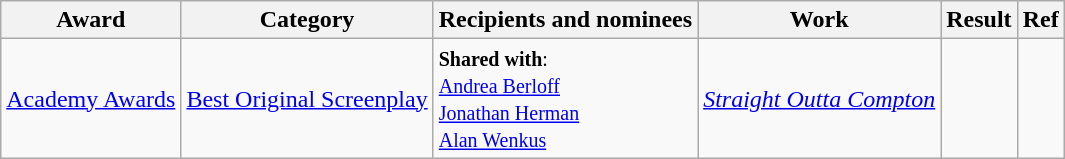<table class="wikitable sortable">
<tr>
<th>Award</th>
<th>Category</th>
<th>Recipients and nominees</th>
<th>Work</th>
<th>Result</th>
<th>Ref</th>
</tr>
<tr>
<td><a href='#'>Academy Awards</a></td>
<td><a href='#'>Best Original Screenplay</a></td>
<td><small><strong>Shared with</strong>: <br><a href='#'>Andrea Berloff</a><br><a href='#'>Jonathan Herman</a><br><a href='#'>Alan Wenkus</a></small></td>
<td rowspan="5"><em><a href='#'>Straight Outta Compton</a></em></td>
<td></td>
<td></td>
</tr>
</table>
